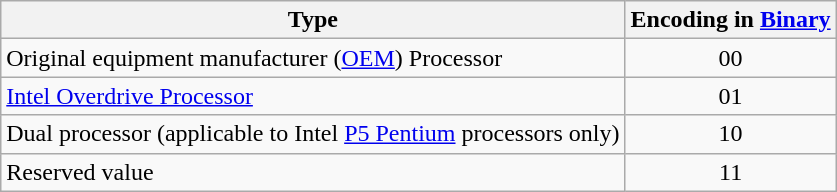<table class="wikitable">
<tr>
<th>Type</th>
<th>Encoding in <a href='#'>Binary</a></th>
</tr>
<tr>
<td>Original equipment manufacturer (<a href='#'>OEM</a>) Processor</td>
<td style="text-align: center">00</td>
</tr>
<tr>
<td><a href='#'>Intel Overdrive Processor</a></td>
<td style="text-align: center">01</td>
</tr>
<tr>
<td>Dual processor (applicable to Intel <a href='#'>P5 Pentium</a> processors only)</td>
<td style="text-align: center">10</td>
</tr>
<tr>
<td>Reserved value</td>
<td style="text-align: center">11</td>
</tr>
</table>
